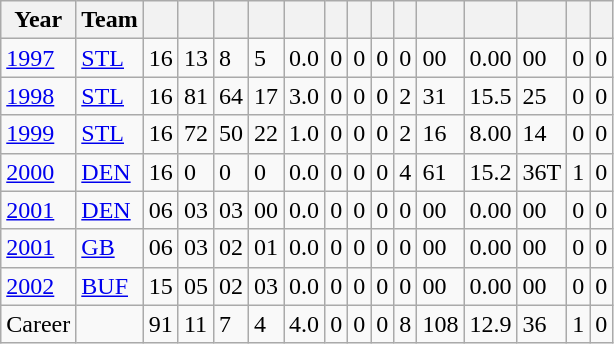<table class="wikitable sortable">
<tr>
<th>Year</th>
<th>Team</th>
<th></th>
<th></th>
<th></th>
<th></th>
<th></th>
<th></th>
<th></th>
<th></th>
<th></th>
<th></th>
<th></th>
<th></th>
<th></th>
<th></th>
</tr>
<tr>
<td><a href='#'>1997</a></td>
<td><a href='#'>STL</a></td>
<td>16</td>
<td>13</td>
<td>8</td>
<td>5</td>
<td>0.0</td>
<td>0</td>
<td>0</td>
<td>0</td>
<td>0</td>
<td>00</td>
<td>0.00</td>
<td>00</td>
<td>0</td>
<td>0</td>
</tr>
<tr>
<td><a href='#'>1998</a></td>
<td><a href='#'>STL</a></td>
<td>16</td>
<td>81</td>
<td>64</td>
<td>17</td>
<td>3.0</td>
<td>0</td>
<td>0</td>
<td>0</td>
<td>2</td>
<td>31</td>
<td>15.5</td>
<td>25</td>
<td>0</td>
<td>0</td>
</tr>
<tr>
<td><a href='#'>1999</a></td>
<td><a href='#'>STL</a></td>
<td>16</td>
<td>72</td>
<td>50</td>
<td>22</td>
<td>1.0</td>
<td>0</td>
<td>0</td>
<td>0</td>
<td>2</td>
<td>16</td>
<td>8.00</td>
<td>14</td>
<td>0</td>
<td>0</td>
</tr>
<tr>
<td><a href='#'>2000</a></td>
<td><a href='#'>DEN</a></td>
<td>16</td>
<td>0</td>
<td>0</td>
<td>0</td>
<td>0.0</td>
<td>0</td>
<td>0</td>
<td>0</td>
<td>4</td>
<td>61</td>
<td>15.2</td>
<td>36T</td>
<td>1</td>
<td>0</td>
</tr>
<tr>
<td><a href='#'>2001</a></td>
<td><a href='#'>DEN</a></td>
<td>06</td>
<td>03</td>
<td>03</td>
<td>00</td>
<td>0.0</td>
<td>0</td>
<td>0</td>
<td>0</td>
<td>0</td>
<td>00</td>
<td>0.00</td>
<td>00</td>
<td>0</td>
<td>0</td>
</tr>
<tr>
<td><a href='#'>2001</a></td>
<td><a href='#'>GB</a></td>
<td>06</td>
<td>03</td>
<td>02</td>
<td>01</td>
<td>0.0</td>
<td>0</td>
<td>0</td>
<td>0</td>
<td>0</td>
<td>00</td>
<td>0.00</td>
<td>00</td>
<td>0</td>
<td>0</td>
</tr>
<tr>
<td><a href='#'>2002</a></td>
<td><a href='#'>BUF</a></td>
<td>15</td>
<td>05</td>
<td>02</td>
<td>03</td>
<td>0.0</td>
<td>0</td>
<td>0</td>
<td>0</td>
<td>0</td>
<td>00</td>
<td>0.00</td>
<td>00</td>
<td>0</td>
<td>0</td>
</tr>
<tr class="sortbottom">
<td>Career</td>
<td></td>
<td>91</td>
<td>11</td>
<td>7</td>
<td>4</td>
<td>4.0</td>
<td>0</td>
<td>0</td>
<td>0</td>
<td>8</td>
<td>108</td>
<td>12.9</td>
<td>36</td>
<td>1</td>
<td>0</td>
</tr>
</table>
